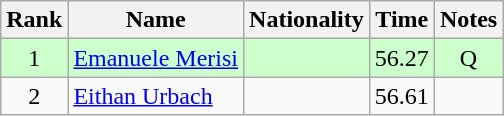<table class="wikitable sortable" style="text-align:center">
<tr>
<th>Rank</th>
<th>Name</th>
<th>Nationality</th>
<th>Time</th>
<th>Notes</th>
</tr>
<tr bgcolor=ccffcc>
<td>1</td>
<td align=left><a href='#'>Emanuele Merisi</a></td>
<td align=left></td>
<td>56.27</td>
<td>Q</td>
</tr>
<tr>
<td>2</td>
<td align=left><a href='#'>Eithan Urbach</a></td>
<td align=left></td>
<td>56.61</td>
<td></td>
</tr>
</table>
